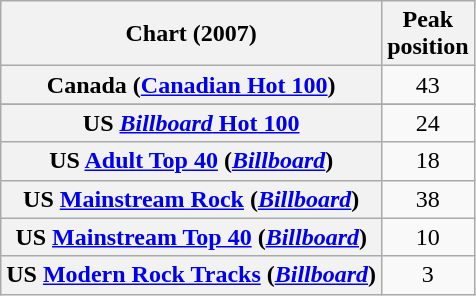<table class="wikitable sortable plainrowheaders" style="text-align:center">
<tr>
<th scope="col">Chart (2007)</th>
<th scope="col">Peak<br>position</th>
</tr>
<tr>
<th scope="row">Canada (<a href='#'>Canadian Hot 100</a>)</th>
<td>43</td>
</tr>
<tr>
</tr>
<tr>
<th scope="row">US <a href='#'><em>Billboard</em> Hot 100</a></th>
<td>24</td>
</tr>
<tr>
<th scope="row">US <a href='#'>Adult Top 40</a> (<em><a href='#'>Billboard</a></em>)</th>
<td>18</td>
</tr>
<tr>
<th scope="row">US <a href='#'>Mainstream Rock</a> (<em><a href='#'>Billboard</a></em>)</th>
<td>38</td>
</tr>
<tr>
<th scope="row">US <a href='#'>Mainstream Top 40</a> (<em><a href='#'>Billboard</a></em>)</th>
<td>10</td>
</tr>
<tr>
<th scope="row">US <a href='#'>Modern Rock Tracks</a> (<em><a href='#'>Billboard</a></em>)</th>
<td>3</td>
</tr>
</table>
